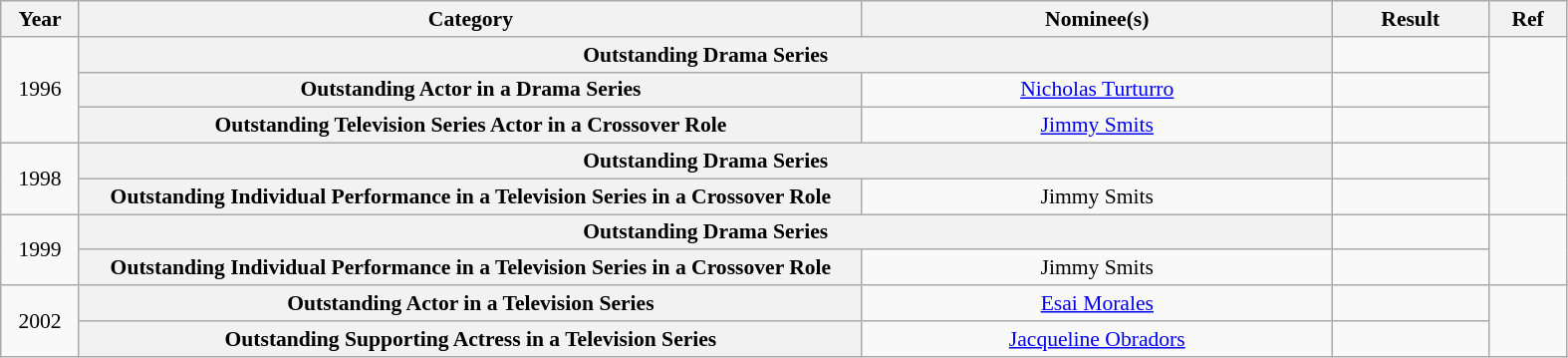<table class="wikitable plainrowheaders" style="font-size: 90%; text-align:center" width=83%>
<tr>
<th scope="col" width="5%">Year</th>
<th scope="col" width="50%">Category</th>
<th scope="col" width="30%">Nominee(s)</th>
<th scope="col" width="10%">Result</th>
<th scope="col" width="5%">Ref</th>
</tr>
<tr>
<td rowspan="3">1996</td>
<th scope="row" style="text-align:center" colspan="2">Outstanding Drama Series</th>
<td></td>
<td rowspan="3"></td>
</tr>
<tr>
<th scope="row" style="text-align:center">Outstanding Actor in a Drama Series</th>
<td><a href='#'>Nicholas Turturro</a></td>
<td></td>
</tr>
<tr>
<th scope="row" style="text-align:center">Outstanding Television Series Actor in a Crossover Role</th>
<td><a href='#'>Jimmy Smits</a></td>
<td></td>
</tr>
<tr>
<td rowspan="2">1998</td>
<th scope="row" style="text-align:center" colspan="2">Outstanding Drama Series</th>
<td></td>
<td rowspan="2"></td>
</tr>
<tr>
<th scope="row" style="text-align:center">Outstanding Individual Performance in a Television Series in a Crossover Role</th>
<td>Jimmy Smits</td>
<td></td>
</tr>
<tr>
<td rowspan="2">1999</td>
<th scope="row" style="text-align:center" colspan="2">Outstanding Drama Series</th>
<td></td>
<td rowspan="2"></td>
</tr>
<tr>
<th scope="row" style="text-align:center">Outstanding Individual Performance in a Television Series in a Crossover Role</th>
<td>Jimmy Smits</td>
<td></td>
</tr>
<tr>
<td rowspan="2">2002</td>
<th scope="row" style="text-align:center">Outstanding Actor in a Television Series</th>
<td><a href='#'>Esai Morales</a></td>
<td></td>
<td rowspan="2"></td>
</tr>
<tr>
<th scope="row" style="text-align:center">Outstanding Supporting Actress in a Television Series</th>
<td><a href='#'>Jacqueline Obradors</a></td>
<td></td>
</tr>
</table>
